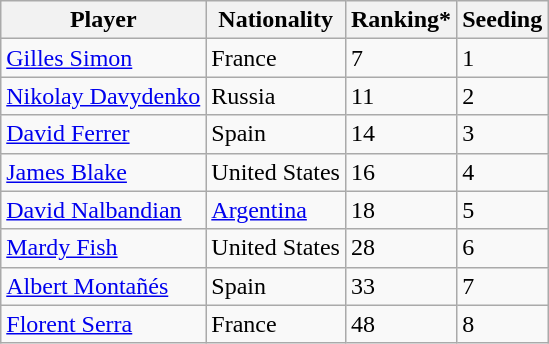<table class="wikitable" border="1">
<tr>
<th>Player</th>
<th>Nationality</th>
<th>Ranking*</th>
<th>Seeding</th>
</tr>
<tr>
<td><a href='#'>Gilles Simon</a></td>
<td> France</td>
<td>7</td>
<td>1</td>
</tr>
<tr>
<td><a href='#'>Nikolay Davydenko</a></td>
<td> Russia</td>
<td>11</td>
<td>2</td>
</tr>
<tr>
<td><a href='#'>David Ferrer</a></td>
<td> Spain</td>
<td>14</td>
<td>3</td>
</tr>
<tr>
<td><a href='#'>James Blake</a></td>
<td> United States</td>
<td>16</td>
<td>4</td>
</tr>
<tr>
<td><a href='#'>David Nalbandian</a></td>
<td> <a href='#'>Argentina</a></td>
<td>18</td>
<td>5</td>
</tr>
<tr>
<td><a href='#'>Mardy Fish</a></td>
<td> United States</td>
<td>28</td>
<td>6</td>
</tr>
<tr>
<td><a href='#'>Albert Montañés</a></td>
<td> Spain</td>
<td>33</td>
<td>7</td>
</tr>
<tr>
<td><a href='#'>Florent Serra</a></td>
<td> France</td>
<td>48</td>
<td>8</td>
</tr>
</table>
